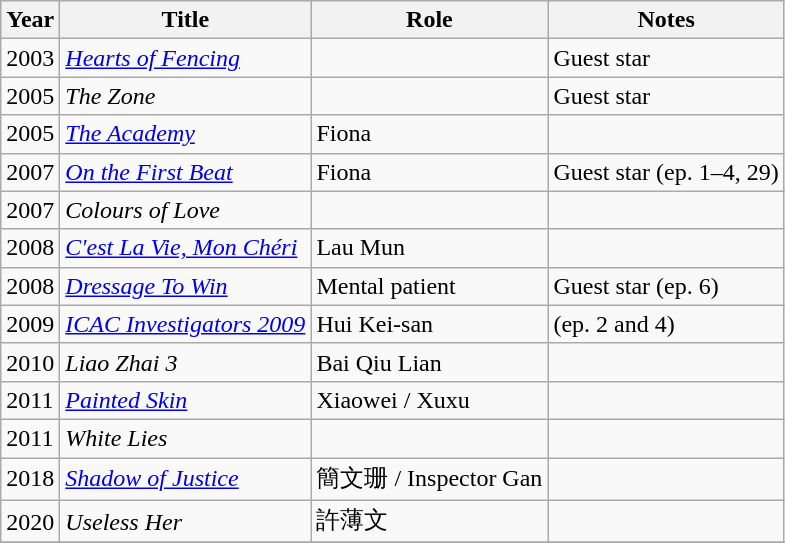<table class="wikitable sortable">
<tr>
<th>Year</th>
<th>Title</th>
<th>Role</th>
<th class="unsortable">Notes</th>
</tr>
<tr>
<td>2003</td>
<td><em><a href='#'>Hearts of Fencing</a></em></td>
<td></td>
<td>Guest star</td>
</tr>
<tr>
<td>2005</td>
<td><em>The Zone</em></td>
<td></td>
<td>Guest star</td>
</tr>
<tr>
<td>2005</td>
<td><em><a href='#'>The Academy</a></em></td>
<td>Fiona</td>
<td></td>
</tr>
<tr>
<td>2007</td>
<td><em><a href='#'>On the First Beat</a></em></td>
<td>Fiona</td>
<td>Guest star (ep. 1–4, 29)</td>
</tr>
<tr>
<td>2007</td>
<td><em>Colours of Love</em></td>
<td></td>
<td></td>
</tr>
<tr>
<td>2008</td>
<td><em><a href='#'>C'est La Vie, Mon Chéri</a></em></td>
<td>Lau Mun</td>
<td></td>
</tr>
<tr>
<td>2008</td>
<td><em><a href='#'>Dressage To Win</a></em></td>
<td>Mental patient</td>
<td>Guest star (ep. 6)</td>
</tr>
<tr>
<td>2009</td>
<td><em><a href='#'>ICAC Investigators 2009</a></em></td>
<td>Hui Kei-san</td>
<td>(ep. 2 and 4)</td>
</tr>
<tr>
<td>2010</td>
<td><em>Liao Zhai 3</em></td>
<td>Bai Qiu Lian</td>
<td></td>
</tr>
<tr>
<td>2011</td>
<td><em><a href='#'>Painted Skin</a></em></td>
<td>Xiaowei / Xuxu</td>
<td></td>
</tr>
<tr>
<td>2011</td>
<td><em>White Lies</em></td>
<td></td>
<td></td>
</tr>
<tr>
<td>2018</td>
<td><a href='#'><em>Shadow of Justice</em></a></td>
<td>簡文珊 / Inspector Gan</td>
<td></td>
</tr>
<tr>
<td>2020</td>
<td><em>Useless Her</em></td>
<td>許薄文</td>
<td></td>
</tr>
<tr>
</tr>
</table>
